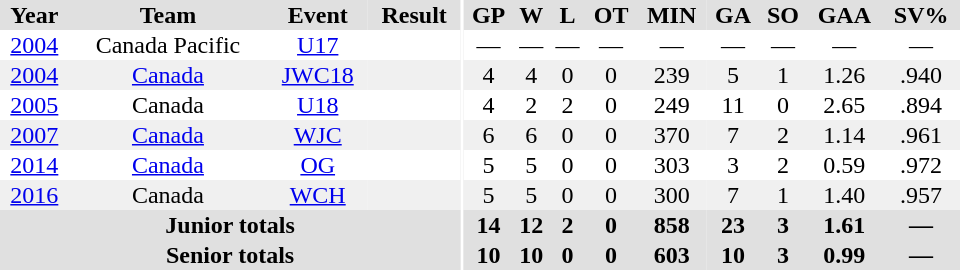<table border="0" cellpadding="1" cellspacing="0" ID="Table3" style="text-align:center; width:40em;">
<tr bgcolor="#e0e0e0">
<th>Year</th>
<th>Team</th>
<th>Event</th>
<th>Result</th>
<th rowspan="99" bgcolor="#ffffff"></th>
<th>GP</th>
<th>W</th>
<th>L</th>
<th>OT</th>
<th>MIN</th>
<th>GA</th>
<th>SO</th>
<th>GAA</th>
<th>SV%</th>
</tr>
<tr>
<td><a href='#'>2004</a></td>
<td>Canada Pacific</td>
<td><a href='#'>U17</a></td>
<td></td>
<td>—</td>
<td>—</td>
<td>—</td>
<td>—</td>
<td>—</td>
<td>—</td>
<td>—</td>
<td>—</td>
<td>—</td>
</tr>
<tr bgcolor="#f0f0f0">
<td><a href='#'>2004</a></td>
<td><a href='#'>Canada</a></td>
<td><a href='#'>JWC18</a></td>
<td></td>
<td>4</td>
<td>4</td>
<td>0</td>
<td>0</td>
<td>239</td>
<td>5</td>
<td>1</td>
<td>1.26</td>
<td>.940</td>
</tr>
<tr>
<td><a href='#'>2005</a></td>
<td>Canada</td>
<td><a href='#'>U18</a></td>
<td></td>
<td>4</td>
<td>2</td>
<td>2</td>
<td>0</td>
<td>249</td>
<td>11</td>
<td>0</td>
<td>2.65</td>
<td>.894</td>
</tr>
<tr bgcolor="#f0f0f0">
<td><a href='#'>2007</a></td>
<td><a href='#'>Canada</a></td>
<td><a href='#'>WJC</a></td>
<td></td>
<td>6</td>
<td>6</td>
<td>0</td>
<td>0</td>
<td>370</td>
<td>7</td>
<td>2</td>
<td>1.14</td>
<td>.961</td>
</tr>
<tr>
<td><a href='#'>2014</a></td>
<td><a href='#'>Canada</a></td>
<td><a href='#'>OG</a></td>
<td></td>
<td>5</td>
<td>5</td>
<td>0</td>
<td>0</td>
<td>303</td>
<td>3</td>
<td>2</td>
<td>0.59</td>
<td>.972</td>
</tr>
<tr bgcolor="#f0f0f0">
<td><a href='#'>2016</a></td>
<td>Canada</td>
<td><a href='#'>WCH</a></td>
<td></td>
<td>5</td>
<td>5</td>
<td>0</td>
<td>0</td>
<td>300</td>
<td>7</td>
<td>1</td>
<td>1.40</td>
<td>.957</td>
</tr>
<tr bgcolor="#e0e0e0">
<th colspan="4">Junior totals</th>
<th>14</th>
<th>12</th>
<th>2</th>
<th>0</th>
<th>858</th>
<th>23</th>
<th>3</th>
<th>1.61</th>
<th>—</th>
</tr>
<tr bgcolor="#e0e0e0">
<th colspan="4">Senior totals</th>
<th>10</th>
<th>10</th>
<th>0</th>
<th>0</th>
<th>603</th>
<th>10</th>
<th>3</th>
<th>0.99</th>
<th>—</th>
</tr>
</table>
